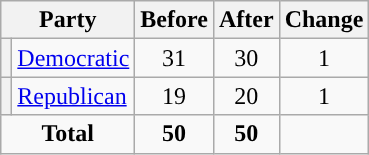<table class="wikitable" style="text-align:center;">
<tr>
<th colspan="2">Party</th>
<th>Before</th>
<th>After</th>
<th>Change</th>
</tr>
<tr>
<th style="background-color:"></th>
<td style="text-align:left;"><a href='#'>Democratic</a></td>
<td>31</td>
<td>30</td>
<td> 1</td>
</tr>
<tr>
<th style="background-color:"></th>
<td style="text-align:left;"><a href='#'>Republican</a></td>
<td>19</td>
<td>20</td>
<td> 1</td>
</tr>
<tr>
<td colspan="2"><strong>Total</strong></td>
<td><strong>50</strong></td>
<td><strong>50</strong></td>
<td></td>
</tr>
</table>
